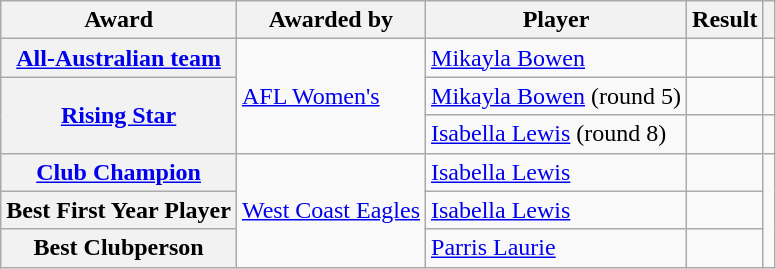<table class="wikitable plainrowheaders sortable">
<tr>
<th scope="col">Award</th>
<th scope="col">Awarded by</th>
<th scope="col">Player</th>
<th scope="col">Result</th>
<th class="unsortable"></th>
</tr>
<tr>
<th scope="row"><a href='#'>All-Australian team</a></th>
<td rowspan=3><a href='#'>AFL Women's</a></td>
<td><a href='#'>Mikayla Bowen</a></td>
<td></td>
<td></td>
</tr>
<tr>
<th scope="row", rowspan=2><a href='#'>Rising Star</a></th>
<td><a href='#'>Mikayla Bowen</a> (round 5)</td>
<td></td>
<td></td>
</tr>
<tr>
<td><a href='#'>Isabella Lewis</a> (round 8)</td>
<td></td>
<td></td>
</tr>
<tr>
<th scope="row"><a href='#'>Club Champion</a></th>
<td rowspan=3><a href='#'>West Coast Eagles</a></td>
<td><a href='#'>Isabella Lewis</a></td>
<td></td>
<td rowspan=3></td>
</tr>
<tr>
<th scope="row">Best First Year Player</th>
<td><a href='#'>Isabella Lewis</a></td>
<td></td>
</tr>
<tr>
<th scope="row">Best Clubperson</th>
<td><a href='#'>Parris Laurie</a></td>
<td></td>
</tr>
</table>
